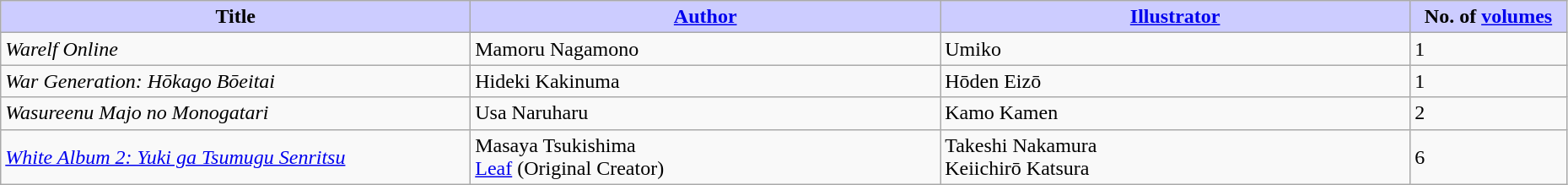<table class="wikitable" style="width: 98%;">
<tr>
<th width=30% style="background:#ccf;">Title</th>
<th width=30% style="background:#ccf;"><a href='#'>Author</a></th>
<th width=30% style="background:#ccf;"><a href='#'>Illustrator</a></th>
<th width=10% style="background:#ccf;">No. of <a href='#'>volumes</a></th>
</tr>
<tr>
<td><em>Warelf Online</em></td>
<td>Mamoru Nagamono</td>
<td>Umiko</td>
<td>1</td>
</tr>
<tr>
<td><em>War Generation: Hōkago Bōeitai</em></td>
<td>Hideki Kakinuma</td>
<td>Hōden Eizō</td>
<td>1</td>
</tr>
<tr>
<td><em>Wasureenu Majo no Monogatari</em></td>
<td>Usa Naruharu</td>
<td>Kamo Kamen</td>
<td>2</td>
</tr>
<tr>
<td><em><a href='#'>White Album 2: Yuki ga Tsumugu Senritsu</a></em></td>
<td>Masaya Tsukishima<br><a href='#'>Leaf</a> (Original Creator)</td>
<td>Takeshi Nakamura<br>Keiichirō Katsura</td>
<td>6</td>
</tr>
</table>
